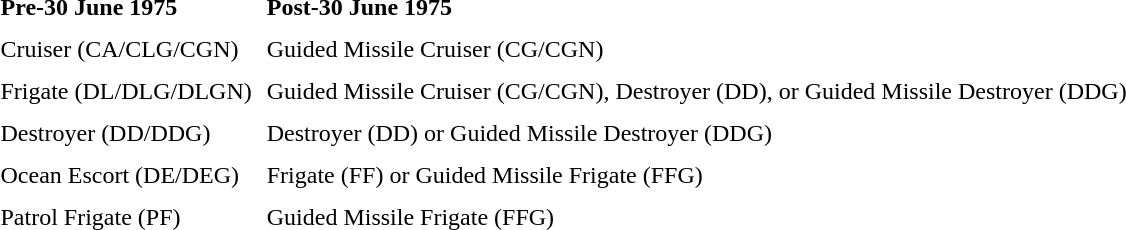<table cellpadding="5" cellspacing="0">
<tr>
<td><strong>Pre-30 June 1975</strong></td>
<td><strong>Post-30 June 1975</strong></td>
</tr>
<tr>
<td>Cruiser (CA/CLG/CGN)</td>
<td>Guided Missile Cruiser (CG/CGN)</td>
</tr>
<tr>
<td>Frigate (DL/DLG/DLGN)</td>
<td>Guided Missile Cruiser (CG/CGN), Destroyer (DD), or Guided Missile Destroyer (DDG)</td>
</tr>
<tr>
<td>Destroyer (DD/DDG)</td>
<td>Destroyer (DD) or Guided Missile Destroyer (DDG)</td>
</tr>
<tr>
<td>Ocean Escort (DE/DEG)</td>
<td>Frigate (FF) or Guided Missile Frigate (FFG)</td>
</tr>
<tr>
<td>Patrol Frigate (PF)</td>
<td>Guided Missile Frigate (FFG)</td>
</tr>
</table>
